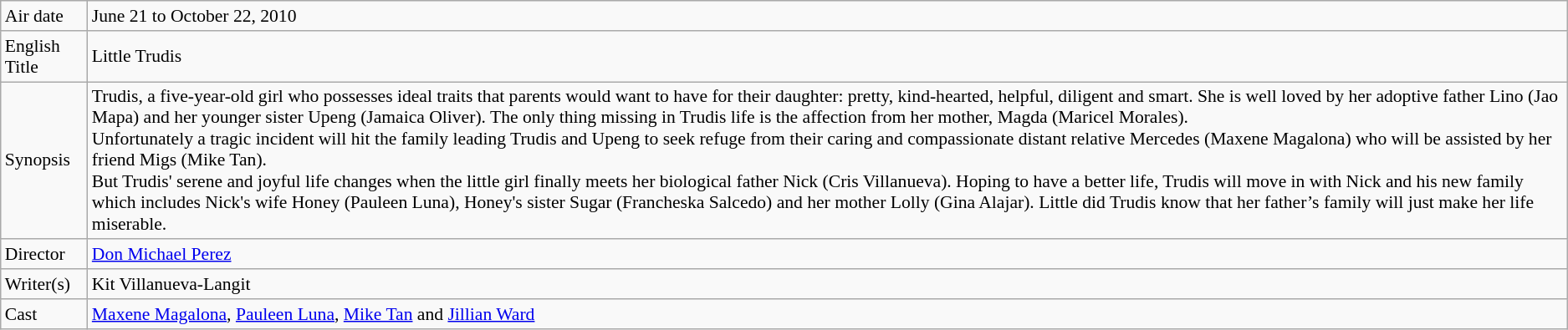<table class="wikitable" style="font-size:90%;">
<tr>
<td>Air date</td>
<td>June 21 to October 22, 2010</td>
</tr>
<tr>
<td>English Title</td>
<td>Little Trudis</td>
</tr>
<tr>
<td>Synopsis</td>
<td>Trudis, a five-year-old girl who possesses ideal traits that parents would want to have for their daughter: pretty, kind-hearted, helpful, diligent and smart. She is well loved by her adoptive father Lino (Jao Mapa) and her younger sister Upeng (Jamaica Oliver). The only thing missing in Trudis life is the affection from her mother, Magda (Maricel Morales).<br>Unfortunately a tragic incident will hit the family leading Trudis and Upeng to seek refuge from their caring and compassionate distant relative Mercedes (Maxene Magalona) who will be assisted by her friend Migs (Mike Tan).<br>But Trudis' serene and joyful life changes when the little girl finally meets her biological father Nick (Cris Villanueva). Hoping to have a better life, Trudis will move in with Nick and his new family which includes Nick's wife Honey (Pauleen Luna), Honey's sister Sugar (Francheska Salcedo) and her mother Lolly (Gina Alajar). Little did Trudis know that her father’s family will just make her life miserable.</td>
</tr>
<tr>
<td>Director</td>
<td><a href='#'>Don Michael Perez</a></td>
</tr>
<tr>
<td>Writer(s)</td>
<td>Kit Villanueva-Langit</td>
</tr>
<tr>
<td>Cast</td>
<td><a href='#'>Maxene Magalona</a>, <a href='#'>Pauleen Luna</a>, <a href='#'>Mike Tan</a> and <a href='#'>Jillian Ward</a></td>
</tr>
</table>
